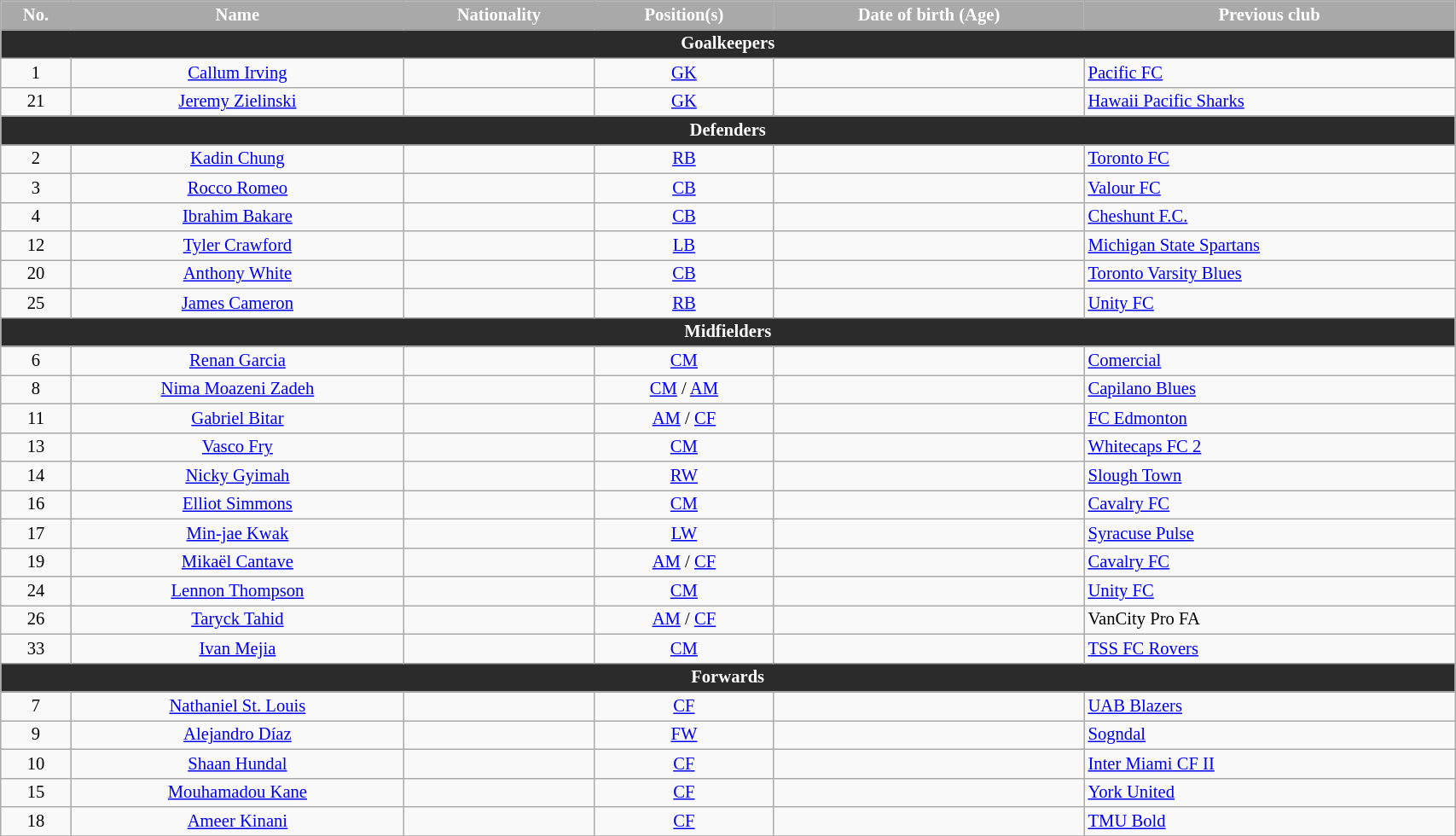<table class="wikitable" style="text-align:center; font-size:86%; width:90%;">
<tr>
<th style="background:#a9a9a9; color:white; text-align:center;">No.</th>
<th style="background:#a9a9a9; color:white; text-align:center;">Name</th>
<th style="background:#a9a9a9; color:white; text-align:center;">Nationality</th>
<th style="background:#a9a9a9; color:white; text-align:center;">Position(s)</th>
<th style="background:#a9a9a9; color:white; text-align:center;">Date of birth (Age)</th>
<th style="background:#a9a9a9; color:white; text-align:center;">Previous club</th>
</tr>
<tr>
<th colspan="7" style="background:#2b2b2b; color:white; text-align:center;">Goalkeepers</th>
</tr>
<tr>
<td>1</td>
<td><a href='#'>Callum Irving</a></td>
<td></td>
<td><a href='#'>GK</a></td>
<td></td>
<td align="left"> <a href='#'>Pacific FC</a></td>
</tr>
<tr>
<td>21</td>
<td><a href='#'>Jeremy Zielinski</a></td>
<td></td>
<td><a href='#'>GK</a></td>
<td></td>
<td align="left"> <a href='#'>Hawaii Pacific Sharks</a></td>
</tr>
<tr>
<th colspan="7" style="background:#2b2b2b; color:white; text-align:center;">Defenders</th>
</tr>
<tr>
<td>2</td>
<td><a href='#'>Kadin Chung</a> </td>
<td></td>
<td><a href='#'>RB</a></td>
<td></td>
<td align="left"> <a href='#'>Toronto FC</a></td>
</tr>
<tr>
<td>3</td>
<td><a href='#'>Rocco Romeo</a></td>
<td></td>
<td><a href='#'>CB</a></td>
<td></td>
<td align="left"> <a href='#'>Valour FC</a></td>
</tr>
<tr>
<td>4</td>
<td><a href='#'>Ibrahim Bakare</a></td>
<td></td>
<td><a href='#'>CB</a></td>
<td></td>
<td align="left"> <a href='#'>Cheshunt F.C.</a></td>
</tr>
<tr>
<td>12</td>
<td><a href='#'>Tyler Crawford</a></td>
<td></td>
<td><a href='#'>LB</a></td>
<td></td>
<td align="left"> <a href='#'>Michigan State Spartans</a></td>
</tr>
<tr>
<td>20</td>
<td><a href='#'>Anthony White</a></td>
<td></td>
<td><a href='#'>CB</a></td>
<td></td>
<td align="left"> <a href='#'>Toronto Varsity Blues</a></td>
</tr>
<tr>
<td>25</td>
<td><a href='#'>James Cameron</a></td>
<td></td>
<td><a href='#'>RB</a></td>
<td></td>
<td align="left"> <a href='#'>Unity FC</a></td>
</tr>
<tr>
<th colspan="7" style="background:#2b2b2b; color:white; text-align:center;">Midfielders</th>
</tr>
<tr>
<td>6</td>
<td><a href='#'>Renan Garcia</a></td>
<td></td>
<td><a href='#'>CM</a></td>
<td></td>
<td align="left"> <a href='#'>Comercial</a></td>
</tr>
<tr>
<td>8</td>
<td><a href='#'>Nima Moazeni Zadeh</a></td>
<td></td>
<td><a href='#'>CM</a> / <a href='#'>AM</a></td>
<td></td>
<td align="left"> <a href='#'>Capilano Blues</a></td>
</tr>
<tr>
<td>11</td>
<td><a href='#'>Gabriel Bitar</a></td>
<td></td>
<td><a href='#'>AM</a> / <a href='#'>CF</a></td>
<td></td>
<td align="left"> <a href='#'>FC Edmonton</a></td>
</tr>
<tr>
<td>13</td>
<td><a href='#'>Vasco Fry</a></td>
<td></td>
<td><a href='#'>CM</a></td>
<td></td>
<td align="left"> <a href='#'>Whitecaps FC 2</a></td>
</tr>
<tr>
<td>14</td>
<td><a href='#'>Nicky Gyimah</a></td>
<td></td>
<td><a href='#'>RW</a></td>
<td></td>
<td align="left"> <a href='#'>Slough Town</a></td>
</tr>
<tr>
<td>16</td>
<td><a href='#'>Elliot Simmons</a></td>
<td></td>
<td><a href='#'>CM</a></td>
<td></td>
<td align="left"> <a href='#'>Cavalry FC</a></td>
</tr>
<tr>
<td>17</td>
<td><a href='#'>Min-jae Kwak</a></td>
<td></td>
<td><a href='#'>LW</a></td>
<td></td>
<td align="left"> <a href='#'>Syracuse Pulse</a></td>
</tr>
<tr>
<td>19</td>
<td><a href='#'>Mikaël Cantave</a></td>
<td></td>
<td><a href='#'>AM</a> / <a href='#'>CF</a></td>
<td></td>
<td align="left"> <a href='#'>Cavalry FC</a></td>
</tr>
<tr>
<td>24</td>
<td><a href='#'>Lennon Thompson</a></td>
<td></td>
<td><a href='#'>CM</a></td>
<td></td>
<td align="left"> <a href='#'>Unity FC</a></td>
</tr>
<tr>
<td>26</td>
<td><a href='#'>Taryck Tahid</a></td>
<td></td>
<td><a href='#'>AM</a> / <a href='#'>CF</a></td>
<td></td>
<td align="left"> VanCity Pro FA</td>
</tr>
<tr>
<td>33</td>
<td><a href='#'>Ivan Mejia</a></td>
<td></td>
<td><a href='#'>CM</a></td>
<td></td>
<td align="left"> <a href='#'>TSS FC Rovers</a></td>
</tr>
<tr>
<th colspan="7" style="background:#2b2b2b; color:white; text-align:center;">Forwards</th>
</tr>
<tr>
<td>7</td>
<td><a href='#'>Nathaniel St. Louis</a></td>
<td></td>
<td><a href='#'>CF</a></td>
<td></td>
<td align="left"> <a href='#'>UAB Blazers</a></td>
</tr>
<tr>
<td>9</td>
<td><a href='#'>Alejandro Díaz</a></td>
<td></td>
<td><a href='#'>FW</a></td>
<td></td>
<td align="left"> <a href='#'>Sogndal</a></td>
</tr>
<tr>
<td>10</td>
<td><a href='#'>Shaan Hundal</a></td>
<td></td>
<td><a href='#'>CF</a></td>
<td></td>
<td align="left"> <a href='#'>Inter Miami CF II</a></td>
</tr>
<tr>
<td>15</td>
<td><a href='#'>Mouhamadou Kane</a></td>
<td></td>
<td><a href='#'>CF</a></td>
<td></td>
<td align="left"> <a href='#'>York United</a></td>
</tr>
<tr>
<td>18</td>
<td><a href='#'>Ameer Kinani</a></td>
<td></td>
<td><a href='#'>CF</a></td>
<td></td>
<td align="left"> <a href='#'>TMU Bold</a></td>
</tr>
<tr>
</tr>
</table>
